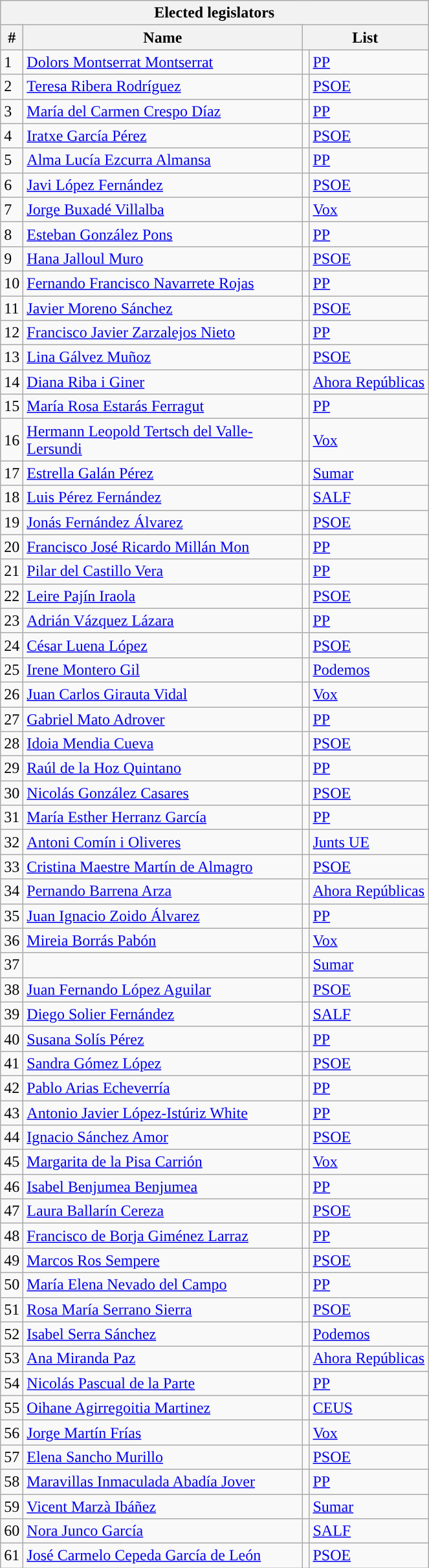<table class="wikitable sortable collapsible collapsed">
<tr background-color:#E9E9E9">
<th colspan="4">Elected legislators</th>
</tr>
<tr background-color:#E9E9E9">
<th width="10px">#</th>
<th width="280px">Name</th>
<th width="80px" colspan="2">List</th>
</tr>
<tr>
<td>1</td>
<td><a href='#'>Dolors Montserrat Montserrat</a></td>
<td></td>
<td><a href='#'>PP</a></td>
</tr>
<tr>
<td>2</td>
<td><a href='#'>Teresa Ribera Rodríguez</a></td>
<td></td>
<td><a href='#'>PSOE</a></td>
</tr>
<tr>
<td>3</td>
<td><a href='#'>María del Carmen Crespo Díaz</a></td>
<td></td>
<td><a href='#'>PP</a></td>
</tr>
<tr>
<td>4</td>
<td><a href='#'>Iratxe García Pérez</a></td>
<td></td>
<td><a href='#'>PSOE</a></td>
</tr>
<tr>
<td>5</td>
<td><a href='#'>Alma Lucía Ezcurra Almansa</a></td>
<td></td>
<td><a href='#'>PP</a></td>
</tr>
<tr>
<td>6</td>
<td><a href='#'>Javi López Fernández</a></td>
<td></td>
<td><a href='#'>PSOE</a></td>
</tr>
<tr>
<td>7</td>
<td><a href='#'>Jorge Buxadé Villalba</a></td>
<td></td>
<td><a href='#'>Vox</a></td>
</tr>
<tr>
<td>8</td>
<td><a href='#'>Esteban González Pons</a></td>
<td></td>
<td><a href='#'>PP</a></td>
</tr>
<tr>
<td>9</td>
<td><a href='#'>Hana Jalloul Muro</a></td>
<td></td>
<td><a href='#'>PSOE</a></td>
</tr>
<tr>
<td>10</td>
<td><a href='#'>Fernando Francisco Navarrete Rojas</a></td>
<td></td>
<td><a href='#'>PP</a></td>
</tr>
<tr>
<td>11</td>
<td><a href='#'>Javier Moreno Sánchez</a></td>
<td></td>
<td><a href='#'>PSOE</a></td>
</tr>
<tr>
<td>12</td>
<td><a href='#'>Francisco Javier Zarzalejos Nieto</a></td>
<td></td>
<td><a href='#'>PP</a></td>
</tr>
<tr>
<td>13</td>
<td><a href='#'>Lina Gálvez Muñoz</a></td>
<td></td>
<td><a href='#'>PSOE</a></td>
</tr>
<tr>
<td>14</td>
<td><a href='#'>Diana Riba i Giner</a></td>
<td></td>
<td><a href='#'>Ahora Repúblicas</a></td>
</tr>
<tr>
<td>15</td>
<td><a href='#'>María Rosa Estarás Ferragut</a></td>
<td></td>
<td><a href='#'>PP</a></td>
</tr>
<tr>
<td>16</td>
<td><a href='#'>Hermann Leopold Tertsch del Valle-Lersundi</a></td>
<td></td>
<td><a href='#'>Vox</a></td>
</tr>
<tr>
<td>17</td>
<td><a href='#'>Estrella Galán Pérez</a></td>
<td></td>
<td><a href='#'>Sumar</a></td>
</tr>
<tr>
<td>18</td>
<td><a href='#'>Luis Pérez Fernández</a></td>
<td></td>
<td><a href='#'>SALF</a></td>
</tr>
<tr>
<td>19</td>
<td><a href='#'>Jonás Fernández Álvarez</a></td>
<td></td>
<td><a href='#'>PSOE</a></td>
</tr>
<tr>
<td>20</td>
<td><a href='#'>Francisco José Ricardo Millán Mon</a></td>
<td></td>
<td><a href='#'>PP</a></td>
</tr>
<tr>
<td>21</td>
<td><a href='#'>Pilar del Castillo Vera</a></td>
<td></td>
<td><a href='#'>PP</a></td>
</tr>
<tr>
<td>22</td>
<td><a href='#'>Leire Pajín Iraola</a></td>
<td></td>
<td><a href='#'>PSOE</a></td>
</tr>
<tr>
<td>23</td>
<td><a href='#'>Adrián Vázquez Lázara</a></td>
<td></td>
<td><a href='#'>PP</a></td>
</tr>
<tr>
<td>24</td>
<td><a href='#'>César Luena López</a></td>
<td></td>
<td><a href='#'>PSOE</a></td>
</tr>
<tr>
<td>25</td>
<td><a href='#'>Irene Montero Gil</a></td>
<td></td>
<td><a href='#'>Podemos</a></td>
</tr>
<tr>
<td>26</td>
<td><a href='#'>Juan Carlos Girauta Vidal</a></td>
<td></td>
<td><a href='#'>Vox</a></td>
</tr>
<tr>
<td>27</td>
<td><a href='#'>Gabriel Mato Adrover</a></td>
<td></td>
<td><a href='#'>PP</a></td>
</tr>
<tr>
<td>28</td>
<td><a href='#'>Idoia Mendia Cueva</a></td>
<td></td>
<td><a href='#'>PSOE</a></td>
</tr>
<tr>
<td>29</td>
<td><a href='#'>Raúl de la Hoz Quintano</a></td>
<td></td>
<td><a href='#'>PP</a></td>
</tr>
<tr>
<td>30</td>
<td><a href='#'>Nicolás González Casares</a></td>
<td></td>
<td><a href='#'>PSOE</a></td>
</tr>
<tr>
<td>31</td>
<td><a href='#'>María Esther Herranz García</a></td>
<td></td>
<td><a href='#'>PP</a></td>
</tr>
<tr>
<td>32</td>
<td><a href='#'>Antoni Comín i Oliveres</a></td>
<td></td>
<td><a href='#'>Junts UE</a></td>
</tr>
<tr>
<td>33</td>
<td><a href='#'>Cristina Maestre Martín de Almagro</a></td>
<td></td>
<td><a href='#'>PSOE</a></td>
</tr>
<tr>
<td>34</td>
<td><a href='#'>Pernando Barrena Arza</a></td>
<td></td>
<td><a href='#'>Ahora Repúblicas</a></td>
</tr>
<tr>
<td>35</td>
<td><a href='#'>Juan Ignacio Zoido Álvarez</a></td>
<td></td>
<td><a href='#'>PP</a></td>
</tr>
<tr>
<td>36</td>
<td><a href='#'>Mireia Borrás Pabón</a></td>
<td></td>
<td><a href='#'>Vox</a></td>
</tr>
<tr>
<td>37</td>
<td></td>
<td></td>
<td><a href='#'>Sumar</a></td>
</tr>
<tr>
<td>38</td>
<td><a href='#'>Juan Fernando López Aguilar</a></td>
<td></td>
<td><a href='#'>PSOE</a></td>
</tr>
<tr>
<td>39</td>
<td><a href='#'>Diego Solier Fernández</a></td>
<td></td>
<td><a href='#'>SALF</a></td>
</tr>
<tr>
<td>40</td>
<td><a href='#'>Susana Solís Pérez</a></td>
<td></td>
<td><a href='#'>PP</a></td>
</tr>
<tr>
<td>41</td>
<td><a href='#'>Sandra Gómez López</a></td>
<td></td>
<td><a href='#'>PSOE</a></td>
</tr>
<tr>
<td>42</td>
<td><a href='#'>Pablo Arias Echeverría</a></td>
<td></td>
<td><a href='#'>PP</a></td>
</tr>
<tr>
<td>43</td>
<td><a href='#'>Antonio Javier López-Istúriz White</a></td>
<td></td>
<td><a href='#'>PP</a></td>
</tr>
<tr>
<td>44</td>
<td><a href='#'>Ignacio Sánchez Amor</a></td>
<td></td>
<td><a href='#'>PSOE</a></td>
</tr>
<tr>
<td>45</td>
<td><a href='#'>Margarita de la Pisa Carrión</a></td>
<td></td>
<td><a href='#'>Vox</a></td>
</tr>
<tr>
<td>46</td>
<td><a href='#'>Isabel Benjumea Benjumea</a></td>
<td></td>
<td><a href='#'>PP</a></td>
</tr>
<tr>
<td>47</td>
<td><a href='#'>Laura Ballarín Cereza</a></td>
<td></td>
<td><a href='#'>PSOE</a></td>
</tr>
<tr>
<td>48</td>
<td><a href='#'>Francisco de Borja Giménez Larraz</a></td>
<td></td>
<td><a href='#'>PP</a></td>
</tr>
<tr>
<td>49</td>
<td><a href='#'>Marcos Ros Sempere</a></td>
<td></td>
<td><a href='#'>PSOE</a></td>
</tr>
<tr>
<td>50</td>
<td><a href='#'>María Elena Nevado del Campo</a></td>
<td></td>
<td><a href='#'>PP</a></td>
</tr>
<tr>
<td>51</td>
<td><a href='#'>Rosa María Serrano Sierra</a></td>
<td></td>
<td><a href='#'>PSOE</a></td>
</tr>
<tr>
<td>52</td>
<td><a href='#'>Isabel Serra Sánchez</a></td>
<td></td>
<td><a href='#'>Podemos</a></td>
</tr>
<tr>
<td>53</td>
<td><a href='#'>Ana Miranda Paz</a></td>
<td></td>
<td><a href='#'>Ahora Repúblicas</a></td>
</tr>
<tr>
<td>54</td>
<td><a href='#'>Nicolás Pascual de la Parte</a></td>
<td></td>
<td><a href='#'>PP</a></td>
</tr>
<tr>
<td>55</td>
<td><a href='#'>Oihane Agirregoitia Martinez</a></td>
<td></td>
<td><a href='#'>CEUS</a></td>
</tr>
<tr>
<td>56</td>
<td><a href='#'>Jorge Martín Frías</a></td>
<td></td>
<td><a href='#'>Vox</a></td>
</tr>
<tr>
<td>57</td>
<td><a href='#'>Elena Sancho Murillo</a></td>
<td></td>
<td><a href='#'>PSOE</a></td>
</tr>
<tr>
<td>58</td>
<td><a href='#'>Maravillas Inmaculada Abadía Jover</a></td>
<td></td>
<td><a href='#'>PP</a></td>
</tr>
<tr>
<td>59</td>
<td><a href='#'>Vicent Marzà Ibáñez</a></td>
<td></td>
<td><a href='#'>Sumar</a></td>
</tr>
<tr>
<td>60</td>
<td><a href='#'>Nora Junco García</a></td>
<td></td>
<td><a href='#'>SALF</a></td>
</tr>
<tr>
<td>61</td>
<td><a href='#'>José Carmelo Cepeda García de León</a></td>
<td></td>
<td><a href='#'>PSOE</a></td>
</tr>
</table>
